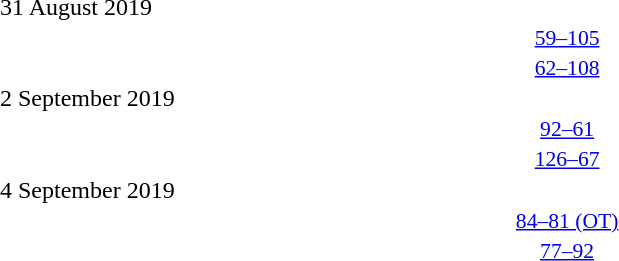<table style="width:100%;" cellspacing="1">
<tr>
<th width=25%></th>
<th width=2%></th>
<th width=6%></th>
<th width=2%></th>
<th width=25%></th>
</tr>
<tr>
<td>31 August 2019</td>
</tr>
<tr style=font-size:90%>
<td align=right></td>
<td></td>
<td align=center><a href='#'>59–105</a></td>
<td></td>
<td></td>
<td></td>
</tr>
<tr style=font-size:90%>
<td align=right></td>
<td></td>
<td align=center><a href='#'>62–108</a></td>
<td></td>
<td></td>
<td></td>
</tr>
<tr>
<td>2 September 2019</td>
</tr>
<tr style=font-size:90%>
<td align=right></td>
<td></td>
<td align=center><a href='#'>92–61</a></td>
<td></td>
<td></td>
<td></td>
</tr>
<tr style=font-size:90%>
<td align=right></td>
<td></td>
<td align=center><a href='#'>126–67</a></td>
<td></td>
<td></td>
<td></td>
</tr>
<tr>
<td>4 September 2019</td>
</tr>
<tr style=font-size:90%>
<td align=right></td>
<td></td>
<td align=center><a href='#'>84–81 (OT)</a></td>
<td></td>
<td></td>
<td></td>
</tr>
<tr style=font-size:90%>
<td align=right></td>
<td></td>
<td align=center><a href='#'>77–92</a></td>
<td></td>
<td></td>
<td></td>
</tr>
</table>
